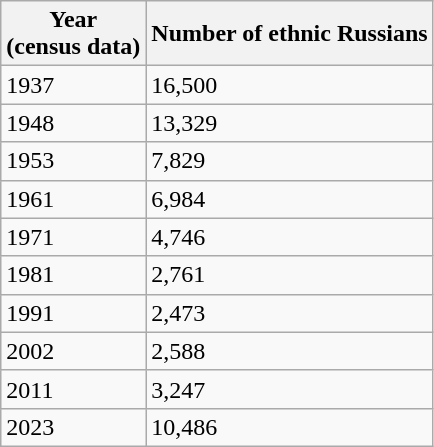<table class="wikitable">
<tr>
<th>Year<br>(census data)</th>
<th>Number of ethnic Russians</th>
</tr>
<tr>
<td>1937</td>
<td>16,500</td>
</tr>
<tr>
<td>1948</td>
<td>13,329</td>
</tr>
<tr>
<td>1953</td>
<td>7,829</td>
</tr>
<tr>
<td>1961</td>
<td>6,984</td>
</tr>
<tr>
<td>1971</td>
<td>4,746</td>
</tr>
<tr>
<td>1981</td>
<td>2,761</td>
</tr>
<tr>
<td>1991</td>
<td>2,473</td>
</tr>
<tr>
<td>2002</td>
<td>2,588</td>
</tr>
<tr>
<td>2011</td>
<td>3,247</td>
</tr>
<tr>
<td>2023</td>
<td>10,486</td>
</tr>
</table>
